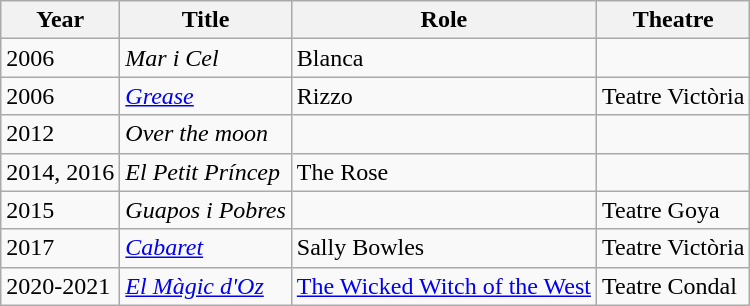<table class="wikitable">
<tr>
<th>Year</th>
<th>Title</th>
<th>Role</th>
<th>Theatre</th>
</tr>
<tr>
<td>2006</td>
<td><em>Mar i Cel</em></td>
<td>Blanca</td>
<td></td>
</tr>
<tr>
<td>2006</td>
<td><a href='#'><em>Grease</em></a></td>
<td>Rizzo</td>
<td>Teatre Victòria</td>
</tr>
<tr>
<td>2012</td>
<td><em>Over the moon</em></td>
<td></td>
<td></td>
</tr>
<tr>
<td>2014, 2016</td>
<td><em>El Petit Príncep</em></td>
<td>The Rose</td>
<td></td>
</tr>
<tr>
<td>2015</td>
<td><em>Guapos i Pobres</em></td>
<td></td>
<td>Teatre Goya</td>
</tr>
<tr>
<td>2017</td>
<td><em><a href='#'>Cabaret</a></em></td>
<td>Sally Bowles</td>
<td>Teatre Victòria</td>
</tr>
<tr>
<td>2020-2021</td>
<td><em><a href='#'>El Màgic d'Oz</a></em></td>
<td><a href='#'>The Wicked Witch of the West</a></td>
<td>Teatre Condal</td>
</tr>
</table>
